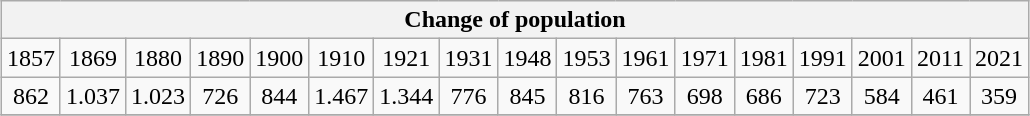<table class="wikitable" style="margin: 0.5em auto; text-align: center;">
<tr>
<th colspan="17">Change of population</th>
</tr>
<tr>
<td>1857</td>
<td>1869</td>
<td>1880</td>
<td>1890</td>
<td>1900</td>
<td>1910</td>
<td>1921</td>
<td>1931</td>
<td>1948</td>
<td>1953</td>
<td>1961</td>
<td>1971</td>
<td>1981</td>
<td>1991</td>
<td>2001</td>
<td>2011</td>
<td>2021</td>
</tr>
<tr>
<td>862</td>
<td>1.037</td>
<td>1.023</td>
<td>726</td>
<td>844</td>
<td>1.467</td>
<td>1.344</td>
<td>776</td>
<td>845</td>
<td>816</td>
<td>763</td>
<td>698</td>
<td>686</td>
<td>723</td>
<td>584</td>
<td>461</td>
<td>359</td>
</tr>
<tr>
</tr>
</table>
